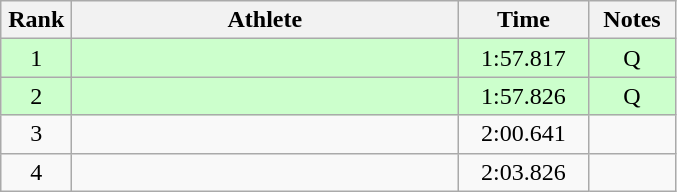<table class=wikitable style="text-align:center">
<tr>
<th width=40>Rank</th>
<th width=250>Athlete</th>
<th width=80>Time</th>
<th width=50>Notes</th>
</tr>
<tr bgcolor="ccffcc">
<td>1</td>
<td align=left></td>
<td>1:57.817</td>
<td>Q</td>
</tr>
<tr bgcolor="ccffcc">
<td>2</td>
<td align=left></td>
<td>1:57.826</td>
<td>Q</td>
</tr>
<tr>
<td>3</td>
<td align=left></td>
<td>2:00.641</td>
<td></td>
</tr>
<tr>
<td>4</td>
<td align=left></td>
<td>2:03.826</td>
<td></td>
</tr>
</table>
